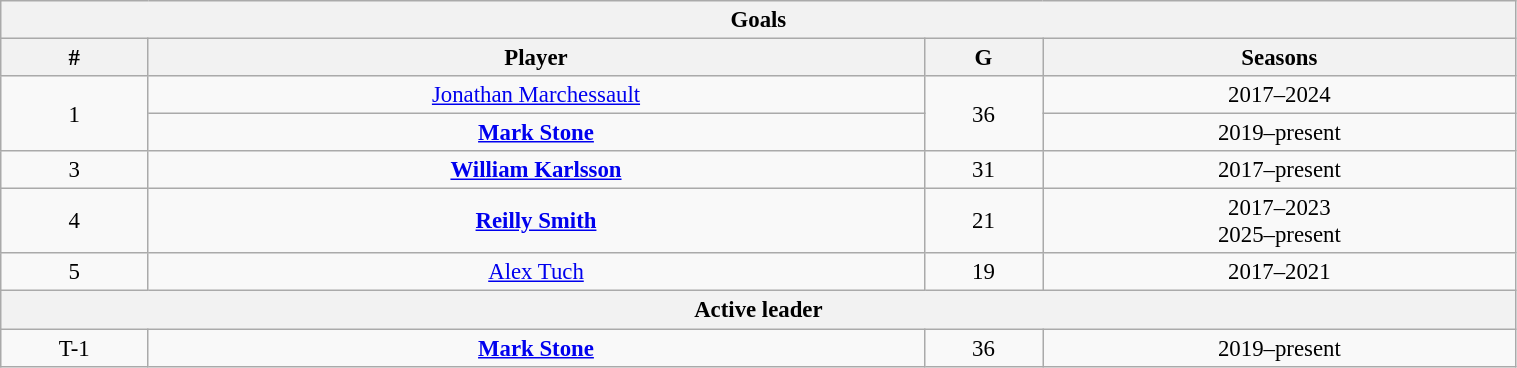<table class="wikitable" style="text-align: center; font-size: 95%" width="80%">
<tr>
<th colspan="4">Goals</th>
</tr>
<tr>
<th>#</th>
<th>Player</th>
<th>G</th>
<th>Seasons</th>
</tr>
<tr>
<td rowspan="2">1</td>
<td><a href='#'>Jonathan Marchessault</a></td>
<td rowspan="2">36</td>
<td>2017–2024</td>
</tr>
<tr>
<td><strong><a href='#'>Mark Stone</a></strong></td>
<td>2019–present</td>
</tr>
<tr>
<td>3</td>
<td><strong><a href='#'>William Karlsson</a></strong></td>
<td>31</td>
<td>2017–present</td>
</tr>
<tr>
<td>4</td>
<td><strong><a href='#'>Reilly Smith</a></strong></td>
<td>21</td>
<td>2017–2023<br>2025–present</td>
</tr>
<tr>
<td>5</td>
<td><a href='#'>Alex Tuch</a></td>
<td>19</td>
<td>2017–2021</td>
</tr>
<tr>
<th colspan="4">Active leader</th>
</tr>
<tr>
<td>T-1</td>
<td><strong><a href='#'>Mark Stone</a></strong></td>
<td>36</td>
<td>2019–present</td>
</tr>
</table>
